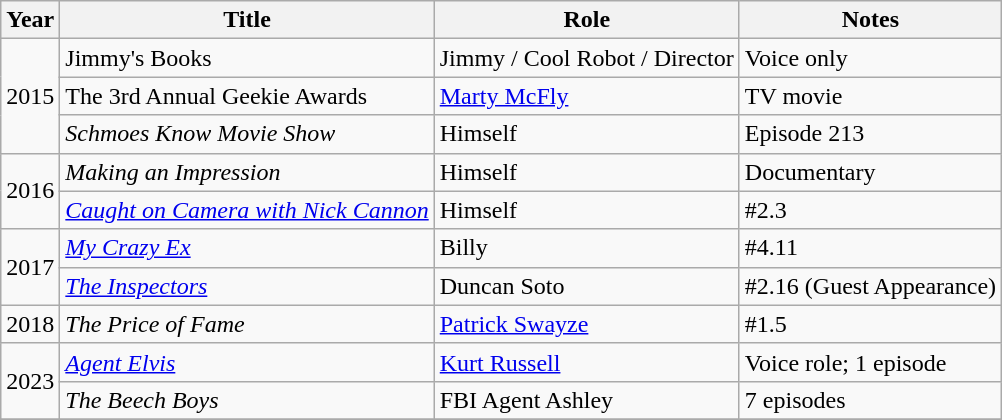<table class="wikitable sortable">
<tr>
<th>Year</th>
<th>Title</th>
<th>Role</th>
<th class="unsortable">Notes</th>
</tr>
<tr>
<td rowspan= "3">2015</td>
<td>Jimmy's Books</td>
<td>Jimmy / Cool Robot / Director</td>
<td>Voice only</td>
</tr>
<tr>
<td>The 3rd Annual Geekie Awards</td>
<td><a href='#'>Marty McFly</a></td>
<td>TV movie</td>
</tr>
<tr>
<td><em>Schmoes Know Movie Show</em></td>
<td>Himself</td>
<td>Episode 213</td>
</tr>
<tr>
<td rowspan= "2">2016</td>
<td><em>Making an Impression</em></td>
<td>Himself</td>
<td>Documentary</td>
</tr>
<tr>
<td><em><a href='#'>Caught on Camera with Nick Cannon</a></em></td>
<td>Himself</td>
<td>#2.3</td>
</tr>
<tr>
<td rowspan= "2">2017</td>
<td><em><a href='#'>My Crazy Ex</a></em></td>
<td>Billy</td>
<td>#4.11</td>
</tr>
<tr>
<td><em><a href='#'>The Inspectors</a></em></td>
<td>Duncan Soto</td>
<td>#2.16 (Guest Appearance)</td>
</tr>
<tr>
<td>2018</td>
<td><em>The Price of Fame</em></td>
<td><a href='#'>Patrick Swayze</a></td>
<td>#1.5</td>
</tr>
<tr>
<td rowspan= "2">2023</td>
<td><em><a href='#'>Agent Elvis</a></em></td>
<td><a href='#'>Kurt Russell</a></td>
<td>Voice role; 1 episode</td>
</tr>
<tr>
<td><em>The Beech Boys</em></td>
<td>FBI Agent Ashley</td>
<td>7 episodes</td>
</tr>
<tr>
</tr>
</table>
